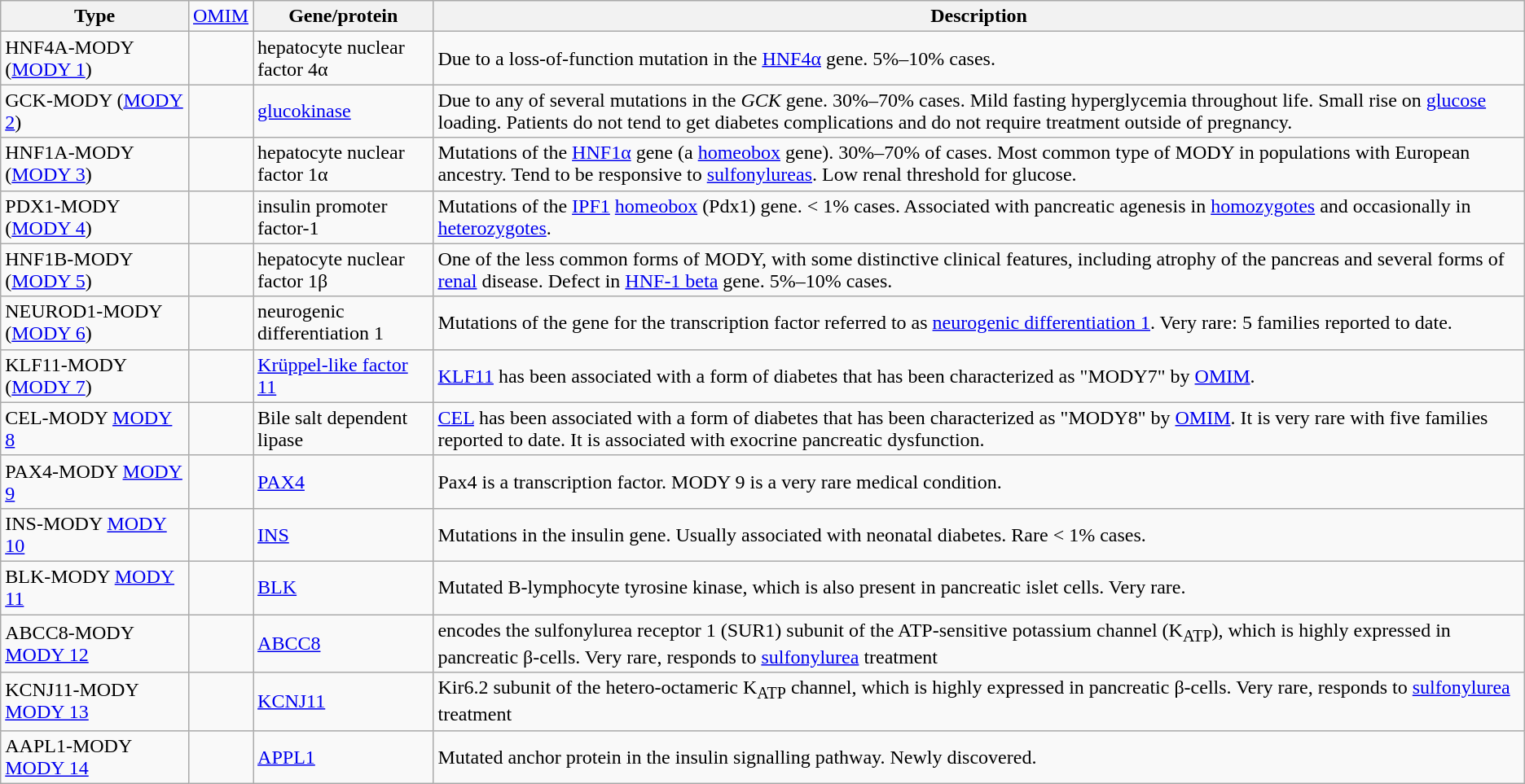<table class="wikitable">
<tr>
<th>Type</th>
<td><a href='#'>OMIM</a></td>
<th>Gene/protein</th>
<th>Description</th>
</tr>
<tr>
<td>HNF4A-MODY (<a href='#'>MODY 1</a>)</td>
<td></td>
<td>hepatocyte nuclear factor 4α</td>
<td>Due to a loss-of-function mutation in the <a href='#'>HNF4α</a> gene. 5%–10% cases.</td>
</tr>
<tr>
<td>GCK-MODY (<a href='#'>MODY 2</a>)</td>
<td></td>
<td><a href='#'>glucokinase</a></td>
<td>Due to any of several mutations in the <em>GCK</em> gene. 30%–70% cases. Mild fasting hyperglycemia throughout life. Small rise on <a href='#'>glucose</a> loading. Patients do not tend to get diabetes complications and do not require treatment outside of pregnancy.</td>
</tr>
<tr>
<td>HNF1A-MODY (<a href='#'>MODY 3</a>)</td>
<td></td>
<td>hepatocyte nuclear factor 1α</td>
<td>Mutations of the <a href='#'>HNF1α</a> gene (a <a href='#'>homeobox</a> gene). 30%–70% of cases. Most common type of MODY in populations with European ancestry. Tend to be responsive to <a href='#'>sulfonylureas</a>. Low renal threshold for glucose.</td>
</tr>
<tr>
<td>PDX1-MODY (<a href='#'>MODY 4</a>)</td>
<td></td>
<td>insulin promoter factor-1</td>
<td>Mutations of the <a href='#'>IPF1</a> <a href='#'>homeobox</a> (Pdx1) gene. < 1% cases. Associated with pancreatic agenesis in <a href='#'>homozygotes</a> and occasionally in <a href='#'>heterozygotes</a>.</td>
</tr>
<tr>
<td>HNF1B-MODY (<a href='#'>MODY 5</a>)</td>
<td></td>
<td>hepatocyte nuclear factor 1β</td>
<td>One of the less common forms of MODY, with some distinctive clinical features, including atrophy of the pancreas and several forms of <a href='#'>renal</a> disease. Defect in <a href='#'>HNF-1 beta</a> gene. 5%–10% cases.</td>
</tr>
<tr>
<td>NEUROD1-MODY (<a href='#'>MODY 6</a>)</td>
<td></td>
<td>neurogenic differentiation 1</td>
<td>Mutations of the gene for the transcription factor referred to as <a href='#'>neurogenic differentiation 1</a>. Very rare: 5 families reported to date.</td>
</tr>
<tr>
<td>KLF11-MODY (<a href='#'>MODY 7</a>)</td>
<td></td>
<td><a href='#'>Krüppel-like factor 11</a></td>
<td><a href='#'>KLF11</a> has been associated with a form of diabetes that has been characterized as "MODY7" by <a href='#'>OMIM</a>.</td>
</tr>
<tr>
<td>CEL-MODY <a href='#'>MODY 8</a></td>
<td></td>
<td>Bile salt dependent lipase</td>
<td><a href='#'>CEL</a> has been associated with a form of diabetes that has been characterized as "MODY8" by <a href='#'>OMIM</a>. It is very rare with five families reported to date. It is associated with exocrine pancreatic dysfunction.</td>
</tr>
<tr>
<td>PAX4-MODY <a href='#'>MODY 9</a></td>
<td></td>
<td><a href='#'>PAX4</a></td>
<td>Pax4 is a transcription factor. MODY 9 is a very rare medical condition.</td>
</tr>
<tr>
<td>INS-MODY <a href='#'>MODY 10</a></td>
<td></td>
<td><a href='#'>INS</a></td>
<td>Mutations in the insulin gene. Usually associated with neonatal diabetes. Rare < 1% cases.</td>
</tr>
<tr>
<td>BLK-MODY <a href='#'>MODY 11</a></td>
<td></td>
<td><a href='#'>BLK</a></td>
<td>Mutated B-lymphocyte tyrosine kinase, which is also present in pancreatic islet cells. Very rare.</td>
</tr>
<tr>
<td>ABCC8-MODY <a href='#'>MODY 12</a></td>
<td></td>
<td><a href='#'>ABCC8</a></td>
<td>encodes the sulfonylurea receptor 1 (SUR1) subunit of the ATP-sensitive potassium channel (K<sub>ATP</sub>), which is highly expressed in pancreatic β-cells. Very rare, responds to <a href='#'>sulfonylurea</a> treatment</td>
</tr>
<tr>
<td>KCNJ11-MODY <a href='#'>MODY 13</a></td>
<td></td>
<td><a href='#'>KCNJ11</a></td>
<td>Kir6.2 subunit of the hetero-octameric K<sub>ATP</sub> channel, which is highly expressed in pancreatic β-cells. Very rare, responds to <a href='#'>sulfonylurea</a> treatment</td>
</tr>
<tr>
<td>AAPL1-MODY <a href='#'>MODY 14</a></td>
<td></td>
<td><a href='#'>APPL1</a></td>
<td>Mutated anchor protein in the insulin signalling pathway. Newly discovered.</td>
</tr>
</table>
